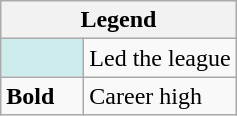<table class="wikitable mw-collapsible mw-collapsed">
<tr>
<th colspan="2">Legend</th>
</tr>
<tr>
<td style="background:#cfecec; width:3em;"></td>
<td>Led the league</td>
</tr>
<tr>
<td><strong>Bold</strong></td>
<td>Career high</td>
</tr>
</table>
